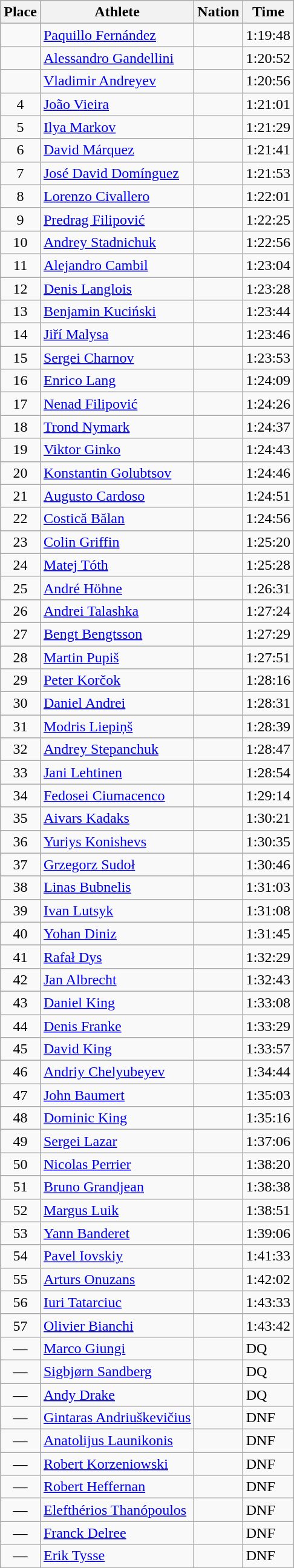<table class=wikitable>
<tr>
<th>Place</th>
<th>Athlete</th>
<th>Nation</th>
<th>Time</th>
</tr>
<tr>
<td align=center></td>
<td><a href='#'>Paquillo Fernández</a></td>
<td></td>
<td>1:19:48</td>
</tr>
<tr>
<td align=center></td>
<td><a href='#'>Alessandro Gandellini</a></td>
<td></td>
<td>1:20:52</td>
</tr>
<tr>
<td align=center></td>
<td><a href='#'>Vladimir Andreyev</a></td>
<td></td>
<td>1:20:56</td>
</tr>
<tr>
<td align=center>4</td>
<td><a href='#'>João Vieira</a></td>
<td></td>
<td>1:21:01</td>
</tr>
<tr>
<td align=center>5</td>
<td><a href='#'>Ilya Markov</a></td>
<td></td>
<td>1:21:29</td>
</tr>
<tr>
<td align=center>6</td>
<td><a href='#'>David Márquez</a></td>
<td></td>
<td>1:21:41</td>
</tr>
<tr>
<td align=center>7</td>
<td><a href='#'>José David Domínguez</a></td>
<td></td>
<td>1:21:53</td>
</tr>
<tr>
<td align=center>8</td>
<td><a href='#'>Lorenzo Civallero</a></td>
<td></td>
<td>1:22:01</td>
</tr>
<tr>
<td align=center>9</td>
<td><a href='#'>Predrag Filipović</a></td>
<td></td>
<td>1:22:25</td>
</tr>
<tr>
<td align=center>10</td>
<td><a href='#'>Andrey Stadnichuk</a></td>
<td></td>
<td>1:22:56</td>
</tr>
<tr>
<td align=center>11</td>
<td><a href='#'>Alejandro Cambil</a></td>
<td></td>
<td>1:23:04</td>
</tr>
<tr>
<td align=center>12</td>
<td><a href='#'>Denis Langlois</a></td>
<td></td>
<td>1:23:28</td>
</tr>
<tr>
<td align=center>13</td>
<td><a href='#'>Benjamin Kuciński</a></td>
<td></td>
<td>1:23:44</td>
</tr>
<tr>
<td align=center>14</td>
<td><a href='#'>Jiří Malysa</a></td>
<td></td>
<td>1:23:46</td>
</tr>
<tr>
<td align=center>15</td>
<td><a href='#'>Sergei Charnov</a></td>
<td></td>
<td>1:23:53</td>
</tr>
<tr>
<td align=center>16</td>
<td><a href='#'>Enrico Lang</a></td>
<td></td>
<td>1:24:09</td>
</tr>
<tr>
<td align=center>17</td>
<td><a href='#'>Nenad Filipović</a></td>
<td></td>
<td>1:24:26</td>
</tr>
<tr>
<td align=center>18</td>
<td><a href='#'>Trond Nymark</a></td>
<td></td>
<td>1:24:37</td>
</tr>
<tr>
<td align=center>19</td>
<td><a href='#'>Viktor Ginko</a></td>
<td></td>
<td>1:24:43</td>
</tr>
<tr>
<td align=center>20</td>
<td><a href='#'>Konstantin Golubtsov</a></td>
<td></td>
<td>1:24:46</td>
</tr>
<tr>
<td align=center>21</td>
<td><a href='#'>Augusto Cardoso</a></td>
<td></td>
<td>1:24:51</td>
</tr>
<tr>
<td align=center>22</td>
<td><a href='#'>Costică Bălan</a></td>
<td></td>
<td>1:24:56</td>
</tr>
<tr>
<td align=center>23</td>
<td><a href='#'>Colin Griffin</a></td>
<td></td>
<td>1:25:20</td>
</tr>
<tr>
<td align=center>24</td>
<td><a href='#'>Matej Tóth</a></td>
<td></td>
<td>1:25:28</td>
</tr>
<tr>
<td align=center>25</td>
<td><a href='#'>André Höhne</a></td>
<td></td>
<td>1:26:31</td>
</tr>
<tr>
<td align=center>26</td>
<td><a href='#'>Andrei Talashka</a></td>
<td></td>
<td>1:27:24</td>
</tr>
<tr>
<td align=center>27</td>
<td><a href='#'>Bengt Bengtsson</a></td>
<td></td>
<td>1:27:29</td>
</tr>
<tr>
<td align=center>28</td>
<td><a href='#'>Martin Pupiš</a></td>
<td></td>
<td>1:27:51</td>
</tr>
<tr>
<td align=center>29</td>
<td><a href='#'>Peter Korčok</a></td>
<td></td>
<td>1:28:16</td>
</tr>
<tr>
<td align=center>30</td>
<td><a href='#'>Daniel Andrei</a></td>
<td></td>
<td>1:28:31</td>
</tr>
<tr>
<td align=center>31</td>
<td><a href='#'>Modris Liepiņš</a></td>
<td></td>
<td>1:28:39</td>
</tr>
<tr>
<td align=center>32</td>
<td><a href='#'>Andrey Stepanchuk</a></td>
<td></td>
<td>1:28:47</td>
</tr>
<tr>
<td align=center>33</td>
<td><a href='#'>Jani Lehtinen</a></td>
<td></td>
<td>1:28:54</td>
</tr>
<tr>
<td align=center>34</td>
<td><a href='#'>Fedosei Ciumacenco</a></td>
<td></td>
<td>1:29:14</td>
</tr>
<tr>
<td align=center>35</td>
<td><a href='#'>Aivars Kadaks</a></td>
<td></td>
<td>1:30:21</td>
</tr>
<tr>
<td align=center>36</td>
<td><a href='#'>Yuriys Konishevs</a></td>
<td></td>
<td>1:30:35</td>
</tr>
<tr>
<td align=center>37</td>
<td><a href='#'>Grzegorz Sudoł</a></td>
<td></td>
<td>1:30:46</td>
</tr>
<tr>
<td align=center>38</td>
<td><a href='#'>Linas Bubnelis</a></td>
<td></td>
<td>1:31:03</td>
</tr>
<tr>
<td align=center>39</td>
<td><a href='#'>Ivan Lutsyk</a></td>
<td></td>
<td>1:31:08</td>
</tr>
<tr>
<td align=center>40</td>
<td><a href='#'>Yohan Diniz</a></td>
<td></td>
<td>1:31:45</td>
</tr>
<tr>
<td align=center>41</td>
<td><a href='#'>Rafał Dys</a></td>
<td></td>
<td>1:32:29</td>
</tr>
<tr>
<td align=center>42</td>
<td><a href='#'>Jan Albrecht</a></td>
<td></td>
<td>1:32:43</td>
</tr>
<tr>
<td align=center>43</td>
<td><a href='#'>Daniel King</a></td>
<td></td>
<td>1:33:08</td>
</tr>
<tr>
<td align=center>44</td>
<td><a href='#'>Denis Franke</a></td>
<td></td>
<td>1:33:29</td>
</tr>
<tr>
<td align=center>45</td>
<td><a href='#'>David King</a></td>
<td></td>
<td>1:33:57</td>
</tr>
<tr>
<td align=center>46</td>
<td><a href='#'>Andriy Chelyubeyev</a></td>
<td></td>
<td>1:34:44</td>
</tr>
<tr>
<td align=center>47</td>
<td><a href='#'>John Baumert</a></td>
<td></td>
<td>1:35:03</td>
</tr>
<tr>
<td align=center>48</td>
<td><a href='#'>Dominic King</a></td>
<td></td>
<td>1:35:16</td>
</tr>
<tr>
<td align=center>49</td>
<td><a href='#'>Sergei Lazar</a></td>
<td></td>
<td>1:37:06</td>
</tr>
<tr>
<td align=center>50</td>
<td><a href='#'>Nicolas Perrier</a></td>
<td></td>
<td>1:38:20</td>
</tr>
<tr>
<td align=center>51</td>
<td><a href='#'>Bruno Grandjean</a></td>
<td></td>
<td>1:38:38</td>
</tr>
<tr>
<td align=center>52</td>
<td><a href='#'>Margus Luik</a></td>
<td></td>
<td>1:38:51</td>
</tr>
<tr>
<td align=center>53</td>
<td><a href='#'>Yann Banderet</a></td>
<td></td>
<td>1:39:06</td>
</tr>
<tr>
<td align=center>54</td>
<td><a href='#'>Pavel Iovskiy</a></td>
<td></td>
<td>1:41:33</td>
</tr>
<tr>
<td align=center>55</td>
<td><a href='#'>Arturs Onuzans</a></td>
<td></td>
<td>1:42:02</td>
</tr>
<tr>
<td align=center>56</td>
<td><a href='#'>Iuri Tatarciuc</a></td>
<td></td>
<td>1:43:33</td>
</tr>
<tr>
<td align=center>57</td>
<td><a href='#'>Olivier Bianchi</a></td>
<td></td>
<td>1:43:42</td>
</tr>
<tr>
<td align=center>—</td>
<td><a href='#'>Marco Giungi</a></td>
<td></td>
<td>DQ</td>
</tr>
<tr>
<td align=center>—</td>
<td><a href='#'>Sigbjørn Sandberg</a></td>
<td></td>
<td>DQ</td>
</tr>
<tr>
<td align=center>—</td>
<td><a href='#'>Andy Drake</a></td>
<td></td>
<td>DQ</td>
</tr>
<tr>
<td align=center>—</td>
<td><a href='#'>Gintaras Andriuškevičius</a></td>
<td></td>
<td>DNF</td>
</tr>
<tr>
<td align=center>—</td>
<td><a href='#'>Anatolijus Launikonis</a></td>
<td></td>
<td>DNF</td>
</tr>
<tr>
<td align=center>—</td>
<td><a href='#'>Robert Korzeniowski</a></td>
<td></td>
<td>DNF</td>
</tr>
<tr>
<td align=center>—</td>
<td><a href='#'>Robert Heffernan</a></td>
<td></td>
<td>DNF</td>
</tr>
<tr>
<td align=center>—</td>
<td><a href='#'>Elefthérios Thanópoulos</a></td>
<td></td>
<td>DNF</td>
</tr>
<tr>
<td align=center>—</td>
<td><a href='#'>Franck Delree</a></td>
<td></td>
<td>DNF</td>
</tr>
<tr>
<td align=center>—</td>
<td><a href='#'>Erik Tysse</a></td>
<td></td>
<td>DNF</td>
</tr>
</table>
